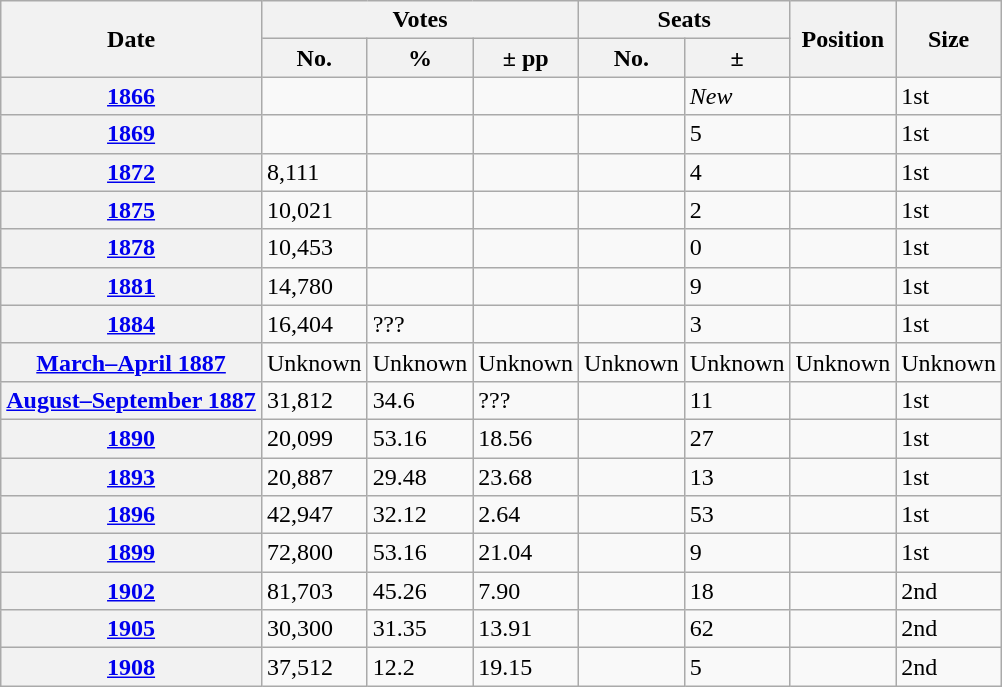<table class=wikitable>
<tr>
<th rowspan="2">Date</th>
<th colspan="3">Votes</th>
<th colspan="2">Seats</th>
<th rowspan="2">Position</th>
<th rowspan="2">Size</th>
</tr>
<tr>
<th>No.</th>
<th>%</th>
<th>± pp</th>
<th>No.</th>
<th>±</th>
</tr>
<tr>
<th><a href='#'>1866</a></th>
<td></td>
<td></td>
<td></td>
<td></td>
<td><em>New</em></td>
<td></td>
<td>1st</td>
</tr>
<tr>
<th><a href='#'>1869</a></th>
<td></td>
<td></td>
<td></td>
<td></td>
<td> 5</td>
<td></td>
<td>1st</td>
</tr>
<tr>
<th><a href='#'>1872</a></th>
<td>8,111</td>
<td></td>
<td></td>
<td></td>
<td> 4</td>
<td></td>
<td>1st</td>
</tr>
<tr>
<th><a href='#'>1875</a></th>
<td>10,021</td>
<td></td>
<td></td>
<td></td>
<td> 2</td>
<td></td>
<td>1st</td>
</tr>
<tr>
<th><a href='#'>1878</a></th>
<td>10,453</td>
<td></td>
<td></td>
<td></td>
<td> 0</td>
<td></td>
<td>1st</td>
</tr>
<tr>
<th><a href='#'>1881</a></th>
<td>14,780</td>
<td></td>
<td></td>
<td></td>
<td> 9</td>
<td></td>
<td>1st</td>
</tr>
<tr>
<th><a href='#'>1884</a></th>
<td>16,404</td>
<td>???</td>
<td></td>
<td></td>
<td> 3</td>
<td></td>
<td>1st</td>
</tr>
<tr>
<th><a href='#'>March–April 1887</a></th>
<td>Unknown</td>
<td>Unknown</td>
<td>Unknown</td>
<td>Unknown</td>
<td>Unknown</td>
<td>Unknown</td>
<td>Unknown</td>
</tr>
<tr>
<th><a href='#'>August–September 1887</a></th>
<td>31,812</td>
<td>34.6</td>
<td> ???</td>
<td></td>
<td> 11</td>
<td></td>
<td>1st</td>
</tr>
<tr>
<th><a href='#'>1890</a></th>
<td>20,099</td>
<td>53.16</td>
<td> 18.56</td>
<td></td>
<td> 27</td>
<td></td>
<td>1st</td>
</tr>
<tr>
<th><a href='#'>1893</a></th>
<td>20,887</td>
<td>29.48</td>
<td> 23.68</td>
<td></td>
<td> 13</td>
<td></td>
<td>1st</td>
</tr>
<tr>
<th><a href='#'>1896</a></th>
<td>42,947</td>
<td>32.12</td>
<td> 2.64</td>
<td></td>
<td> 53</td>
<td></td>
<td>1st</td>
</tr>
<tr>
<th><a href='#'>1899</a></th>
<td>72,800</td>
<td>53.16</td>
<td> 21.04</td>
<td></td>
<td> 9</td>
<td></td>
<td>1st</td>
</tr>
<tr>
<th><a href='#'>1902</a></th>
<td>81,703</td>
<td>45.26</td>
<td> 7.90</td>
<td></td>
<td> 18</td>
<td></td>
<td>2nd</td>
</tr>
<tr>
<th><a href='#'>1905</a></th>
<td>30,300</td>
<td>31.35</td>
<td> 13.91</td>
<td></td>
<td> 62</td>
<td></td>
<td>2nd</td>
</tr>
<tr>
<th><a href='#'>1908</a></th>
<td>37,512</td>
<td>12.2</td>
<td> 19.15</td>
<td></td>
<td> 5</td>
<td></td>
<td>2nd</td>
</tr>
</table>
